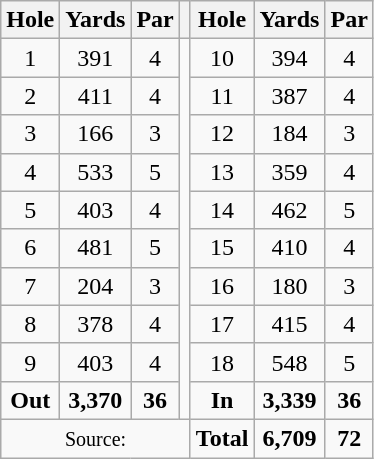<table class=wikitable style="text-align:center">
<tr>
<th>Hole</th>
<th>Yards</th>
<th>Par</th>
<th></th>
<th>Hole</th>
<th>Yards</th>
<th>Par</th>
</tr>
<tr>
<td>1</td>
<td>391</td>
<td>4</td>
<td rowspan=10></td>
<td>10</td>
<td>394</td>
<td>4</td>
</tr>
<tr>
<td>2</td>
<td>411</td>
<td>4</td>
<td>11</td>
<td>387</td>
<td>4</td>
</tr>
<tr>
<td>3</td>
<td>166</td>
<td>3</td>
<td>12</td>
<td>184</td>
<td>3</td>
</tr>
<tr>
<td>4</td>
<td>533</td>
<td>5</td>
<td>13</td>
<td>359</td>
<td>4</td>
</tr>
<tr>
<td>5</td>
<td>403</td>
<td>4</td>
<td>14</td>
<td>462</td>
<td>5</td>
</tr>
<tr>
<td>6</td>
<td>481</td>
<td>5</td>
<td>15</td>
<td>410</td>
<td>4</td>
</tr>
<tr>
<td>7</td>
<td>204</td>
<td>3</td>
<td>16</td>
<td>180</td>
<td>3</td>
</tr>
<tr>
<td>8</td>
<td>378</td>
<td>4</td>
<td>17</td>
<td>415</td>
<td>4</td>
</tr>
<tr>
<td>9</td>
<td>403</td>
<td>4</td>
<td>18</td>
<td>548</td>
<td>5</td>
</tr>
<tr>
<td><strong>Out</strong></td>
<td><strong>3,370</strong></td>
<td><strong>36</strong></td>
<td><strong>In</strong></td>
<td><strong>3,339</strong></td>
<td><strong>36</strong></td>
</tr>
<tr>
<td colspan=4><small>Source:</small></td>
<td><strong>Total</strong></td>
<td><strong>6,709</strong></td>
<td><strong>72</strong></td>
</tr>
</table>
